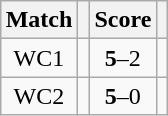<table class="wikitable" style="font-size: 100%; margin: 1em auto 1em auto;">
<tr>
<th>Match</th>
<th></th>
<th>Score</th>
<th></th>
</tr>
<tr>
<td align="center">WC1</td>
<td><strong></strong></td>
<td align="center"><strong>5</strong>–2</td>
<td></td>
</tr>
<tr>
<td align="center">WC2</td>
<td><strong></strong></td>
<td align="center"><strong>5</strong>–0</td>
<td></td>
</tr>
</table>
